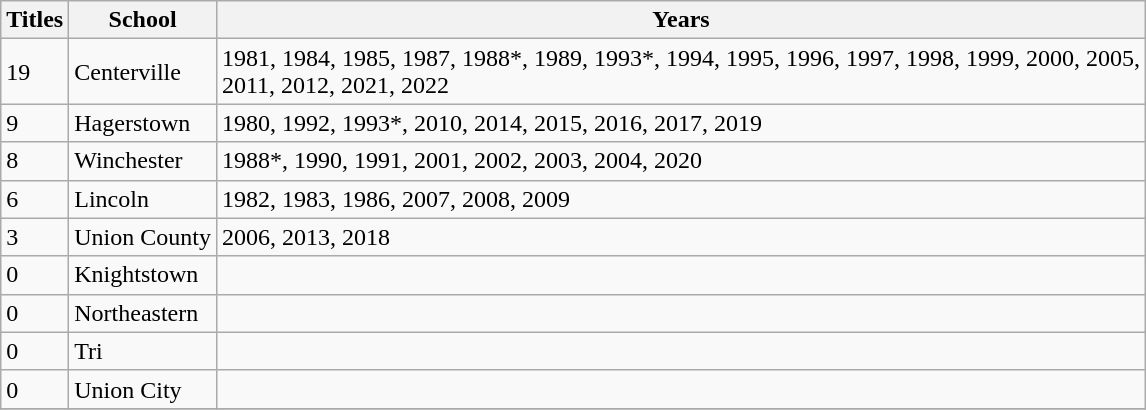<table class="wikitable">
<tr>
<th>Titles</th>
<th>School</th>
<th>Years</th>
</tr>
<tr>
<td>19</td>
<td>Centerville</td>
<td>1981, 1984, 1985, 1987, 1988*, 1989, 1993*, 1994, 1995, 1996, 1997, 1998, 1999, 2000, 2005,<br>2011, 2012, 2021, 2022</td>
</tr>
<tr>
<td>9</td>
<td>Hagerstown</td>
<td>1980, 1992, 1993*, 2010, 2014, 2015, 2016, 2017, 2019</td>
</tr>
<tr>
<td>8</td>
<td>Winchester</td>
<td>1988*, 1990, 1991, 2001, 2002, 2003, 2004, 2020</td>
</tr>
<tr>
<td>6</td>
<td>Lincoln</td>
<td>1982, 1983, 1986, 2007, 2008, 2009</td>
</tr>
<tr>
<td>3</td>
<td>Union County</td>
<td>2006, 2013, 2018</td>
</tr>
<tr>
<td>0</td>
<td>Knightstown</td>
<td></td>
</tr>
<tr>
<td>0</td>
<td>Northeastern</td>
<td></td>
</tr>
<tr>
<td>0</td>
<td>Tri</td>
<td></td>
</tr>
<tr>
<td>0</td>
<td>Union City</td>
<td></td>
</tr>
<tr>
</tr>
</table>
